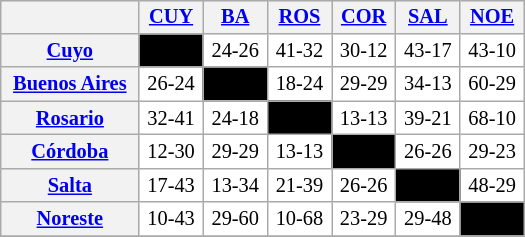<table align="left" width="350" cellspacing="0" cellpadding="3" style="background-color: #f9f9f9; font-size: 85%; text-align: center" class="wikitable">
<tr style="background:#00000;">
<th align="left"> </th>
<th><a href='#'>CUY</a></th>
<th><a href='#'>BA</a></th>
<th><a href='#'>ROS</a></th>
<th><a href='#'>COR</a></th>
<th><a href='#'>SAL</a></th>
<th><a href='#'>NOE</a></th>
</tr>
<tr ! style="background:#FFFFFF;">
<th><a href='#'>Cuyo</a></th>
<td style="background:#000000">––––</td>
<td>24-26</td>
<td>41-32</td>
<td>30-12</td>
<td>43-17</td>
<td>43-10</td>
</tr>
<tr ! style="background:#FFFFFF;">
<th><a href='#'>Buenos Aires</a></th>
<td>26-24</td>
<td style="background:#000000">––––</td>
<td>18-24</td>
<td>29-29</td>
<td>34-13</td>
<td>60-29</td>
</tr>
<tr ! style="background:#FFFFFF;">
<th><a href='#'>Rosario</a></th>
<td>32-41</td>
<td>24-18</td>
<td style="background:#000000">––––</td>
<td>13-13</td>
<td>39-21</td>
<td>68-10</td>
</tr>
<tr ! style="background:#FFFFFF;">
<th><a href='#'>Córdoba</a></th>
<td>12-30</td>
<td>29-29</td>
<td>13-13</td>
<td style="background:#000000">––––</td>
<td>26-26</td>
<td>29-23</td>
</tr>
<tr ! style="background:#FFFFFF;">
<th><a href='#'>Salta</a></th>
<td>17-43</td>
<td>13-34</td>
<td>21-39</td>
<td>26-26</td>
<td style="background:#000000">––––</td>
<td>48-29</td>
</tr>
<tr ! style="background:#FFFFFF;">
<th><a href='#'>Noreste</a></th>
<td>10-43</td>
<td>29-60</td>
<td>10-68</td>
<td>23-29</td>
<td>29-48</td>
<td style="background:#000000">––––</td>
</tr>
<tr>
</tr>
</table>
